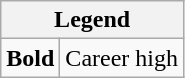<table class="wikitable mw-collapsible mw-collapsed">
<tr>
<th colspan="2">Legend</th>
</tr>
<tr>
<td><strong>Bold</strong></td>
<td>Career high</td>
</tr>
</table>
